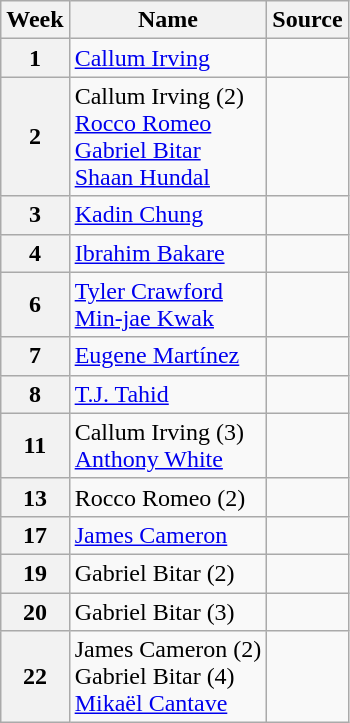<table class="wikitable">
<tr>
<th>Week</th>
<th>Name</th>
<th>Source</th>
</tr>
<tr>
<th scope=row style=text-align:center>1</th>
<td><a href='#'>Callum Irving</a></td>
<td></td>
</tr>
<tr>
<th>2</th>
<td>Callum Irving (2)<br><a href='#'>Rocco Romeo</a><br><a href='#'>Gabriel Bitar</a><br><a href='#'>Shaan Hundal</a></td>
<td></td>
</tr>
<tr>
<th scope="row" style="text-align:center">3</th>
<td><a href='#'>Kadin Chung</a></td>
<td></td>
</tr>
<tr>
<th scope="row" style="text-align:center">4</th>
<td><a href='#'>Ibrahim Bakare</a></td>
<td></td>
</tr>
<tr>
<th scope="row" style="text-align:center">6</th>
<td><a href='#'>Tyler Crawford</a><br><a href='#'>Min-jae Kwak</a></td>
<td></td>
</tr>
<tr>
<th scope="row" style="text-align:center">7</th>
<td><a href='#'>Eugene Martínez</a></td>
<td></td>
</tr>
<tr>
<th scope="row" style="text-align:center">8</th>
<td><a href='#'>T.J. Tahid</a></td>
<td></td>
</tr>
<tr>
<th scope="row" style="text-align:center">11</th>
<td>Callum Irving (3)<br><a href='#'>Anthony White</a></td>
<td></td>
</tr>
<tr>
<th scope="row" style="text-align:center">13</th>
<td>Rocco Romeo (2)</td>
<td></td>
</tr>
<tr>
<th scope="row" style="text-align:center">17</th>
<td><a href='#'>James Cameron</a></td>
<td></td>
</tr>
<tr>
<th scope="row" style="text-align:center">19</th>
<td>Gabriel Bitar (2)</td>
<td></td>
</tr>
<tr>
<th scope="row" style="text-align:center">20</th>
<td>Gabriel Bitar (3)</td>
<td></td>
</tr>
<tr>
<th scope="row" style="text-align:center">22</th>
<td>James Cameron (2)<br>Gabriel Bitar (4)<br><a href='#'>Mikaël Cantave</a></td>
<td></td>
</tr>
</table>
